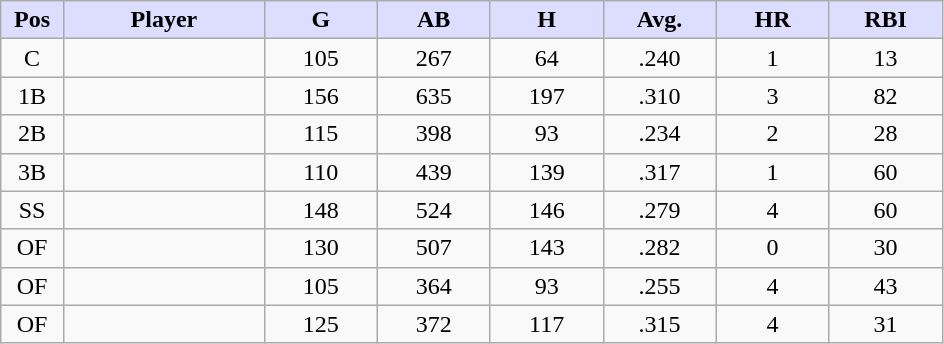<table class="wikitable sortable">
<tr>
<th style="background:#ddf; width:5%;">Pos</th>
<th style="background:#ddf; width:16%;">Player</th>
<th style="background:#ddf; width:9%;">G</th>
<th style="background:#ddf; width:9%;">AB</th>
<th style="background:#ddf; width:9%;">H</th>
<th style="background:#ddf; width:9%;">Avg.</th>
<th style="background:#ddf; width:9%;">HR</th>
<th style="background:#ddf; width:9%;">RBI</th>
</tr>
<tr style="text-align:center;">
<td>C</td>
<td></td>
<td>105</td>
<td>267</td>
<td>64</td>
<td>.240</td>
<td>1</td>
<td>13</td>
</tr>
<tr style="text-align:center;">
<td>1B</td>
<td></td>
<td>156</td>
<td>635</td>
<td>197</td>
<td>.310</td>
<td>3</td>
<td>82</td>
</tr>
<tr style="text-align:center;">
<td>2B</td>
<td></td>
<td>115</td>
<td>398</td>
<td>93</td>
<td>.234</td>
<td>2</td>
<td>28</td>
</tr>
<tr style="text-align:center;">
<td>3B</td>
<td></td>
<td>110</td>
<td>439</td>
<td>139</td>
<td>.317</td>
<td>1</td>
<td>60</td>
</tr>
<tr style="text-align:center;">
<td>SS</td>
<td></td>
<td>148</td>
<td>524</td>
<td>146</td>
<td>.279</td>
<td>4</td>
<td>60</td>
</tr>
<tr style="text-align:center;">
<td>OF</td>
<td></td>
<td>130</td>
<td>507</td>
<td>143</td>
<td>.282</td>
<td>0</td>
<td>30</td>
</tr>
<tr style="text-align:center;">
<td>OF</td>
<td></td>
<td>105</td>
<td>364</td>
<td>93</td>
<td>.255</td>
<td>4</td>
<td>43</td>
</tr>
<tr style="text-align:center;">
<td>OF</td>
<td></td>
<td>125</td>
<td>372</td>
<td>117</td>
<td>.315</td>
<td>4</td>
<td>31</td>
</tr>
</table>
